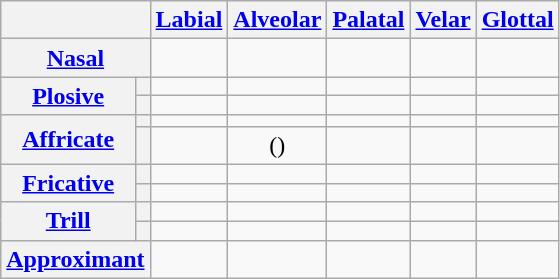<table class="wikitable" style="text-align: center;">
<tr>
<th colspan="2"></th>
<th><a href='#'>Labial</a></th>
<th><a href='#'>Alveolar</a></th>
<th><a href='#'>Palatal</a></th>
<th><a href='#'>Velar</a></th>
<th><a href='#'>Glottal</a></th>
</tr>
<tr>
<th colspan="2"><a href='#'>Nasal</a></th>
<td></td>
<td></td>
<td></td>
<td></td>
<td></td>
</tr>
<tr>
<th rowspan="2"><a href='#'>Plosive</a></th>
<th></th>
<td></td>
<td></td>
<td></td>
<td></td>
<td></td>
</tr>
<tr>
<th></th>
<td></td>
<td></td>
<td></td>
<td></td>
<td></td>
</tr>
<tr>
<th rowspan="2"><a href='#'>Affricate</a></th>
<th></th>
<td></td>
<td></td>
<td></td>
<td></td>
<td></td>
</tr>
<tr>
<th></th>
<td></td>
<td>()</td>
<td></td>
<td></td>
<td></td>
</tr>
<tr>
<th rowspan="2"><a href='#'>Fricative</a></th>
<th></th>
<td></td>
<td></td>
<td></td>
<td></td>
<td></td>
</tr>
<tr>
<th></th>
<td></td>
<td></td>
<td></td>
<td></td>
<td></td>
</tr>
<tr>
<th rowspan="2"><a href='#'>Trill</a></th>
<th></th>
<td></td>
<td></td>
<td></td>
<td></td>
<td></td>
</tr>
<tr>
<th></th>
<td></td>
<td></td>
<td></td>
<td></td>
<td></td>
</tr>
<tr>
<th colspan="2"><a href='#'>Approximant</a></th>
<td></td>
<td></td>
<td></td>
<td></td>
<td></td>
</tr>
</table>
